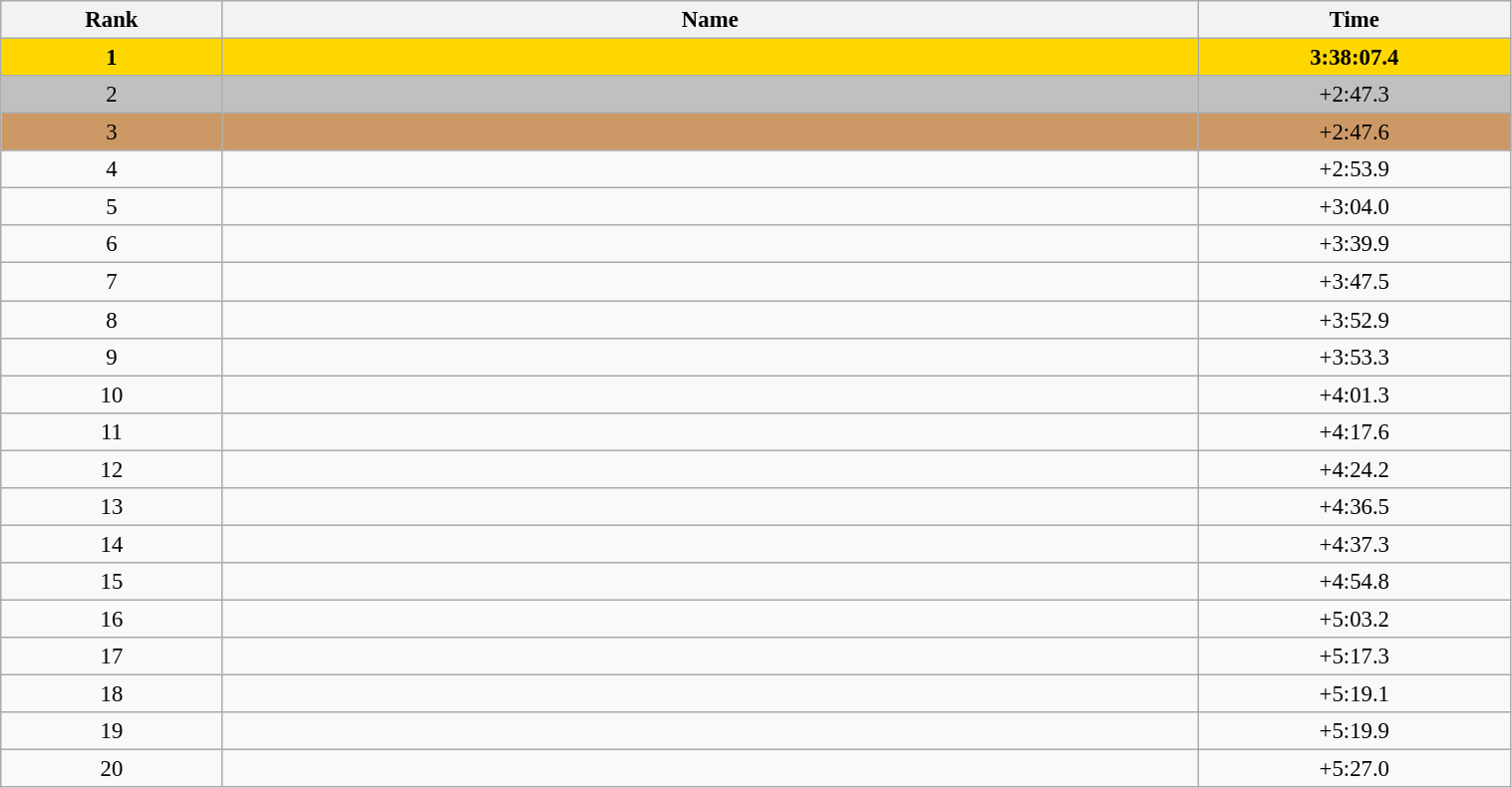<table class="wikitable" style="font-size:95%" width="80%">
<tr>
<th colspan="1" bgcolor="#EFEFEF" width="40"><strong>Rank</strong></th>
<th colspan="1" align=left bgcolor="#EFEFEF" width="200"><strong>Name</strong></th>
<th colspan="1" bgcolor="#EFEFEF" width="50"><strong>Time</strong></th>
</tr>
<tr align="center">
<td bgcolor="gold"><strong>1</strong></td>
<td bgcolor="gold" align="left"><strong></strong> </td>
<td bgcolor="gold"><strong>3:38:07.4</strong></td>
</tr>
<tr align="center">
<td bgcolor="silver">2</td>
<td bgcolor="silver" align="left"></td>
<td bgcolor="silver">+2:47.3</td>
</tr>
<tr align="center">
<td bgcolor="CC9966">3</td>
<td bgcolor="CC9966" align="left"></td>
<td bgcolor="CC9966">+2:47.6</td>
</tr>
<tr align="center">
<td>4</td>
<td align="left"></td>
<td>+2:53.9</td>
</tr>
<tr align="center">
<td>5</td>
<td align="left"></td>
<td>+3:04.0</td>
</tr>
<tr align="center">
<td>6</td>
<td align="left"></td>
<td>+3:39.9</td>
</tr>
<tr align="center">
<td>7</td>
<td align="left"></td>
<td>+3:47.5</td>
</tr>
<tr align="center">
<td>8</td>
<td align="left"> </td>
<td>+3:52.9</td>
</tr>
<tr align="center">
<td>9</td>
<td align="left"></td>
<td>+3:53.3</td>
</tr>
<tr align="center">
<td>10</td>
<td align="left"></td>
<td>+4:01.3</td>
</tr>
<tr align="center">
<td>11</td>
<td align="left"></td>
<td>+4:17.6</td>
</tr>
<tr align="center">
<td>12</td>
<td align="left"></td>
<td>+4:24.2</td>
</tr>
<tr align="center">
<td>13</td>
<td align="left"></td>
<td>+4:36.5</td>
</tr>
<tr align="center">
<td>14</td>
<td align="left"></td>
<td>+4:37.3</td>
</tr>
<tr align="center">
<td>15</td>
<td align="left"></td>
<td>+4:54.8</td>
</tr>
<tr align="center">
<td>16</td>
<td align="left"></td>
<td>+5:03.2</td>
</tr>
<tr align="center">
<td>17</td>
<td align="left"></td>
<td>+5:17.3</td>
</tr>
<tr align="center">
<td>18</td>
<td align="left"></td>
<td>+5:19.1</td>
</tr>
<tr align="center">
<td>19</td>
<td align="left"></td>
<td>+5:19.9</td>
</tr>
<tr align="center">
<td>20</td>
<td align="left"></td>
<td>+5:27.0</td>
</tr>
</table>
